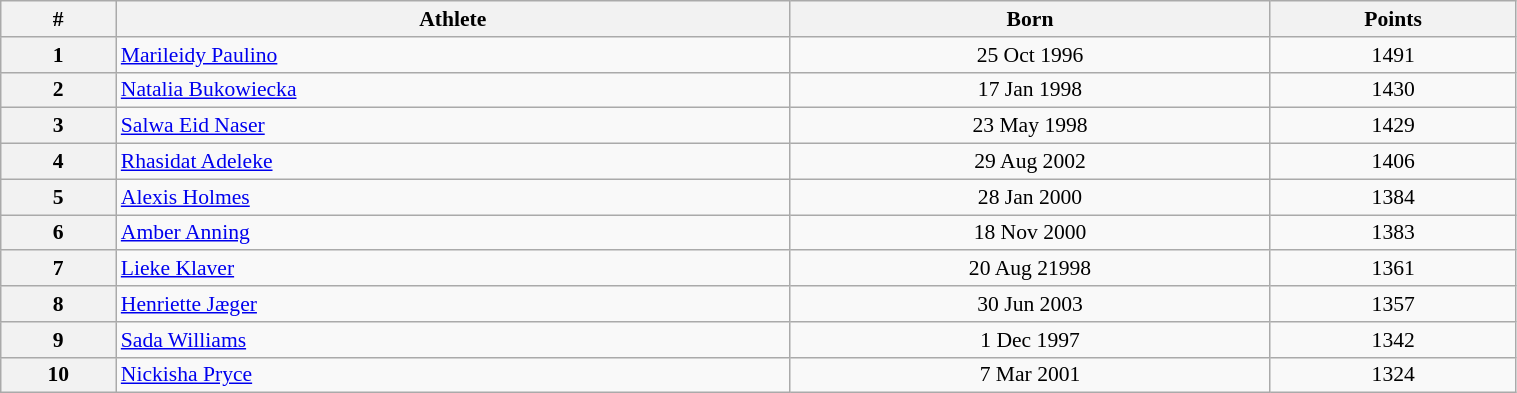<table class="wikitable" width=80% style="font-size:90%; text-align:center;">
<tr>
<th>#</th>
<th>Athlete</th>
<th>Born</th>
<th>Points</th>
</tr>
<tr>
<th>1</th>
<td align=left> <a href='#'>Marileidy Paulino</a></td>
<td>25 Oct 1996</td>
<td>1491</td>
</tr>
<tr>
<th>2</th>
<td align=left> <a href='#'>Natalia Bukowiecka</a></td>
<td>17 Jan 1998</td>
<td>1430</td>
</tr>
<tr>
<th>3</th>
<td align=left> <a href='#'>Salwa Eid Naser</a></td>
<td>23 May 1998</td>
<td>1429</td>
</tr>
<tr>
<th>4</th>
<td align=left> <a href='#'>Rhasidat Adeleke</a></td>
<td>29 Aug 2002</td>
<td>1406</td>
</tr>
<tr>
<th>5</th>
<td align=left> <a href='#'>Alexis Holmes</a></td>
<td>28 Jan 2000</td>
<td>1384</td>
</tr>
<tr>
<th>6</th>
<td align=left> <a href='#'>Amber Anning</a></td>
<td>18 Nov 2000</td>
<td>1383</td>
</tr>
<tr>
<th>7</th>
<td align=left> <a href='#'>Lieke Klaver</a></td>
<td>20 Aug 21998</td>
<td>1361</td>
</tr>
<tr>
<th>8</th>
<td align=left> <a href='#'>Henriette Jæger</a></td>
<td>30 Jun 2003</td>
<td>1357</td>
</tr>
<tr>
<th>9</th>
<td align=left> <a href='#'>Sada Williams</a></td>
<td>1 Dec 1997</td>
<td>1342</td>
</tr>
<tr>
<th>10</th>
<td align=left> <a href='#'>Nickisha Pryce</a></td>
<td>7 Mar 2001</td>
<td>1324</td>
</tr>
</table>
